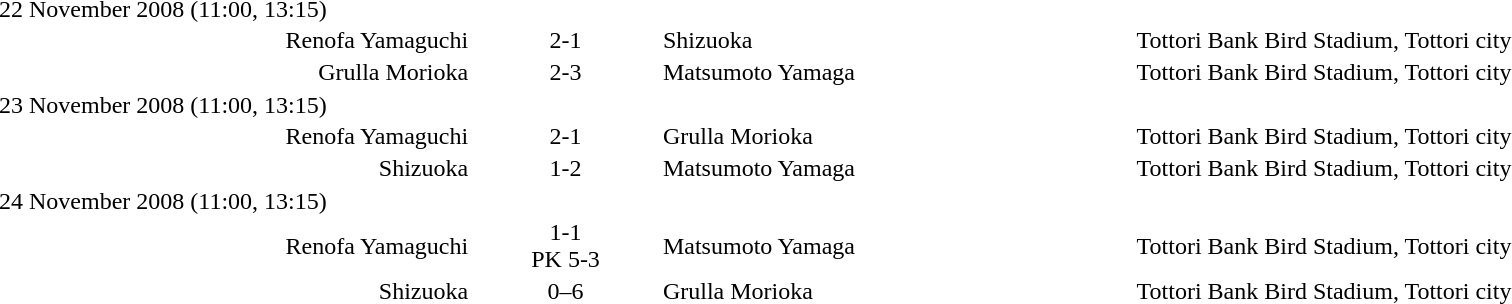<table style="width:100%;" cellspacing="1">
<tr>
<th width=25%></th>
<th width=10%></th>
<th width=25%></th>
</tr>
<tr>
<td>22 November 2008 (11:00, 13:15)</td>
</tr>
<tr>
<td align=right>Renofa Yamaguchi</td>
<td align=center>2-1</td>
<td>Shizuoka</td>
<td>Tottori Bank Bird Stadium, Tottori city</td>
</tr>
<tr>
<td align=right>Grulla Morioka</td>
<td align=center>2-3</td>
<td>Matsumoto Yamaga</td>
<td>Tottori Bank Bird Stadium, Tottori city</td>
</tr>
<tr>
</tr>
<tr>
<td>23 November 2008 (11:00, 13:15)</td>
</tr>
<tr>
<td align=right>Renofa Yamaguchi</td>
<td align=center>2-1</td>
<td>Grulla Morioka</td>
<td>Tottori Bank Bird Stadium, Tottori city</td>
</tr>
<tr>
<td align=right>Shizuoka</td>
<td align=center>1-2</td>
<td>Matsumoto Yamaga</td>
<td>Tottori Bank Bird Stadium, Tottori city</td>
</tr>
<tr>
</tr>
<tr>
<td>24 November 2008 (11:00, 13:15)</td>
</tr>
<tr>
<td align=right>Renofa Yamaguchi</td>
<td align=center>1-1<br>PK 5-3</td>
<td>Matsumoto Yamaga</td>
<td>Tottori Bank Bird Stadium, Tottori city</td>
</tr>
<tr>
<td align=right>Shizuoka</td>
<td align=center>0–6</td>
<td>Grulla Morioka</td>
<td>Tottori Bank Bird Stadium, Tottori city</td>
</tr>
</table>
